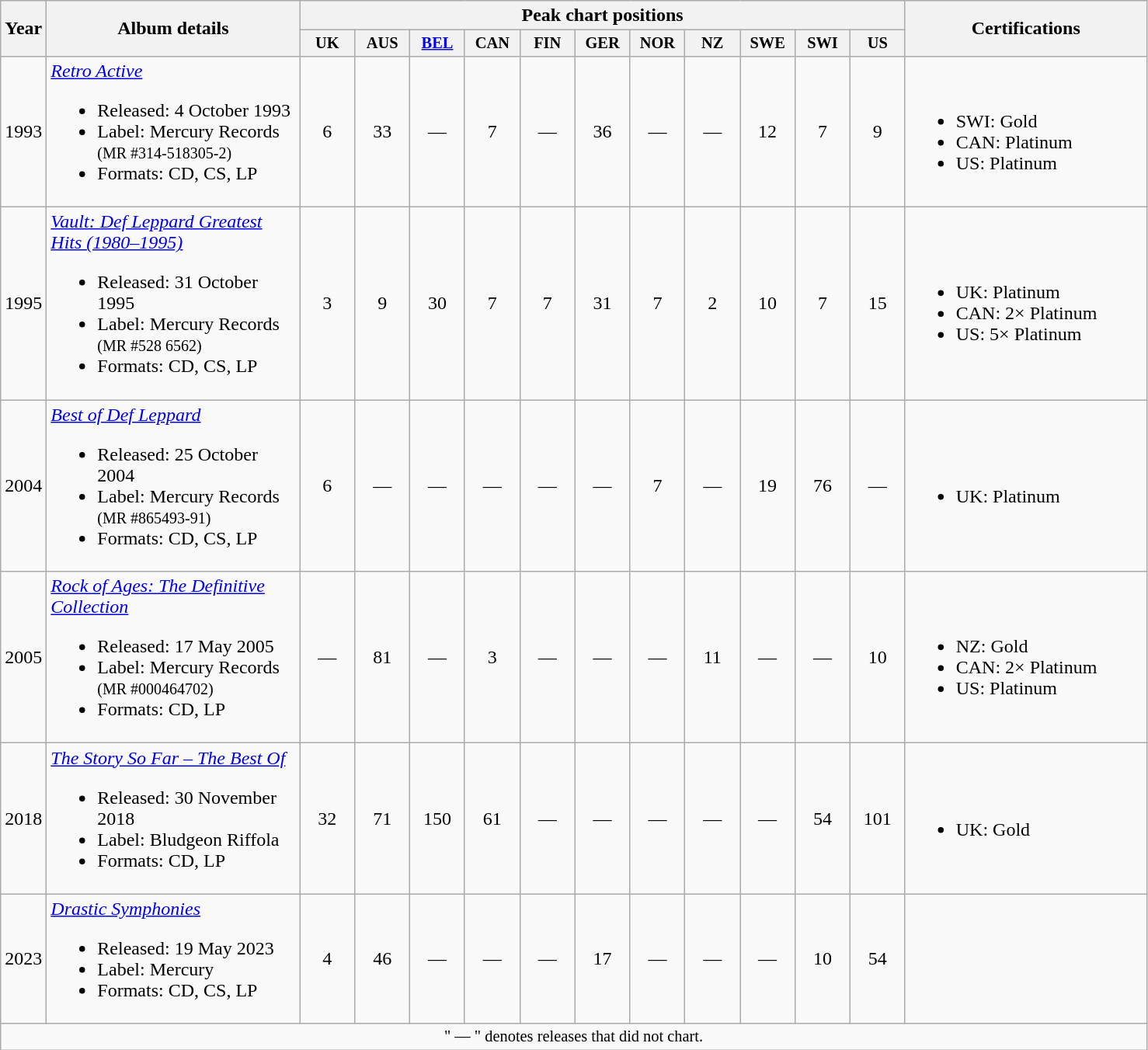<table class="wikitable" style="text-align:center;">
<tr>
<th rowspan="2" width="25">Year</th>
<th rowspan="2" width="210">Album details</th>
<th colspan="11">Peak chart positions</th>
<th rowspan="2" width="200">Certifications</th>
</tr>
<tr>
<th style="width:3em;font-size:85%">UK<br></th>
<th style="width:3em;font-size:85%">AUS<br></th>
<th style="width:3em;font-size:85%"><a href='#'>BEL</a><br></th>
<th style="width:3em;font-size:85%">CAN <br></th>
<th style="width:3em;font-size:85%">FIN<br></th>
<th style="width:3em;font-size:85%">GER<br></th>
<th style="width:3em;font-size:85%">NOR<br></th>
<th style="width:3em;font-size:85%">NZ<br></th>
<th style="width:3em;font-size:85%">SWE<br></th>
<th style="width:3em;font-size:85%">SWI<br></th>
<th style="width:3em;font-size:85%">US<br></th>
</tr>
<tr>
<td>1993</td>
<td align="left"><em><a href='#'>Retro Active</a></em><br><ul><li>Released: 4 October 1993</li><li>Label: Mercury Records <small>(MR #314-518305-2)</small></li><li>Formats: CD, CS, LP</li></ul></td>
<td align="center">6</td>
<td align="center">33</td>
<td align="center">—</td>
<td align="center">7</td>
<td align="center">—</td>
<td align="center">36</td>
<td align="center">—</td>
<td align="center">—</td>
<td align="center">12</td>
<td align="center">7</td>
<td align="center">9</td>
<td align=left><br><ul><li>SWI: Gold</li><li>CAN: Platinum</li><li>US: Platinum</li></ul></td>
</tr>
<tr>
<td>1995</td>
<td align="left"><em><a href='#'>Vault: Def Leppard Greatest Hits (1980–1995)</a></em><br><ul><li>Released: 31 October 1995</li><li>Label: Mercury Records <small>(MR #528 6562)</small></li><li>Formats: CD, CS, LP</li></ul></td>
<td align="center">3</td>
<td align="center">9</td>
<td align="center">30</td>
<td align="center">7</td>
<td align="center">7</td>
<td align="center">31</td>
<td align="center">7</td>
<td align="center">2</td>
<td align="center">10</td>
<td align="center">7</td>
<td align="center">15</td>
<td align=left><br><ul><li>UK: Platinum</li><li>CAN: 2× Platinum</li><li>US: 5× Platinum</li></ul></td>
</tr>
<tr>
<td>2004</td>
<td align="left"><em><a href='#'>Best of Def Leppard</a></em><br><ul><li>Released: 25 October 2004</li><li>Label: Mercury Records <small>(MR #865493-91)</small></li><li>Formats: CD, CS, LP</li></ul></td>
<td align="center">6</td>
<td align="center">—</td>
<td align="center">—</td>
<td align="center">—</td>
<td align="center">—</td>
<td align="center">—</td>
<td align="center">7</td>
<td align="center">—</td>
<td align="center">19</td>
<td align="center">76</td>
<td align="center">—</td>
<td align=left><br><ul><li>UK: Platinum</li></ul></td>
</tr>
<tr>
<td>2005</td>
<td align="left"><em><a href='#'>Rock of Ages: The Definitive Collection</a></em><br><ul><li>Released: 17 May 2005</li><li>Label: Mercury Records <small>(MR #000464702)</small></li><li>Formats: CD, LP</li></ul></td>
<td align="center">—</td>
<td align="center">81</td>
<td align="center">—</td>
<td align="center">3</td>
<td align="center">—</td>
<td align="center">—</td>
<td align="center">—</td>
<td align="center">11</td>
<td align="center">—</td>
<td align="center">—</td>
<td align="center">10</td>
<td align=left><br><ul><li>NZ: Gold</li><li>CAN: 2× Platinum</li><li>US: Platinum</li></ul></td>
</tr>
<tr>
<td>2018</td>
<td align="left"><em><a href='#'>The Story So Far – The Best Of</a></em><br><ul><li>Released: 30 November 2018</li><li>Label: Bludgeon Riffola</li><li>Formats: CD, LP</li></ul></td>
<td align="center">32</td>
<td align="center">71</td>
<td align="center">150</td>
<td align="center">61</td>
<td align="center">—</td>
<td align="center">—</td>
<td align="center">—</td>
<td align="center">—</td>
<td align="center">—</td>
<td align="center">54</td>
<td align="center">101</td>
<td align=left><br><ul><li>UK: Gold</li></ul></td>
</tr>
<tr>
<td>2023</td>
<td align="left"><em><a href='#'>Drastic Symphonies</a></em><br><ul><li>Released: 19 May 2023</li><li>Label: Mercury</li><li>Formats: CD, CS, LP</li></ul></td>
<td align="center">4</td>
<td align="center">46</td>
<td align="center">—</td>
<td align="center">—</td>
<td align="center">—</td>
<td align="center">17</td>
<td align="center">—</td>
<td align="center">—</td>
<td align="center">—</td>
<td align="center">10</td>
<td align="center">54</td>
<td align=left></td>
</tr>
<tr>
<td align="center" colspan="30" style="font-size: 85%">" — " denotes releases that did not chart.</td>
</tr>
</table>
